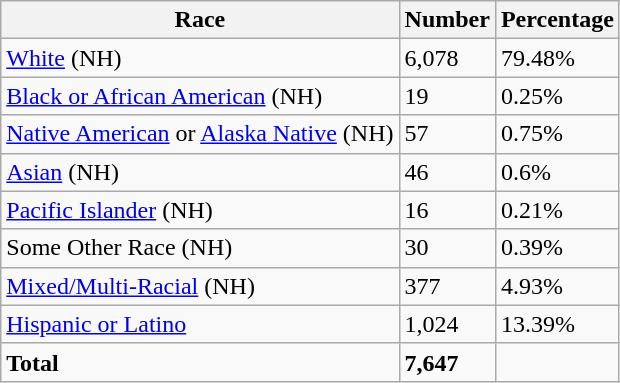<table class="wikitable">
<tr>
<th>Race</th>
<th>Number</th>
<th>Percentage</th>
</tr>
<tr>
<td><a href='#'>White</a> (NH)</td>
<td>6,078</td>
<td>79.48%</td>
</tr>
<tr>
<td><a href='#'>Black or African American</a> (NH)</td>
<td>19</td>
<td>0.25%</td>
</tr>
<tr>
<td><a href='#'>Native American</a> or <a href='#'>Alaska Native</a> (NH)</td>
<td>57</td>
<td>0.75%</td>
</tr>
<tr>
<td><a href='#'>Asian</a> (NH)</td>
<td>46</td>
<td>0.6%</td>
</tr>
<tr>
<td><a href='#'>Pacific Islander</a> (NH)</td>
<td>16</td>
<td>0.21%</td>
</tr>
<tr>
<td>Some Other Race (NH)</td>
<td>30</td>
<td>0.39%</td>
</tr>
<tr>
<td><a href='#'>Mixed/Multi-Racial</a> (NH)</td>
<td>377</td>
<td>4.93%</td>
</tr>
<tr>
<td><a href='#'>Hispanic or Latino</a></td>
<td>1,024</td>
<td>13.39%</td>
</tr>
<tr>
<td><strong>Total</strong></td>
<td><strong>7,647</strong></td>
<td></td>
</tr>
</table>
